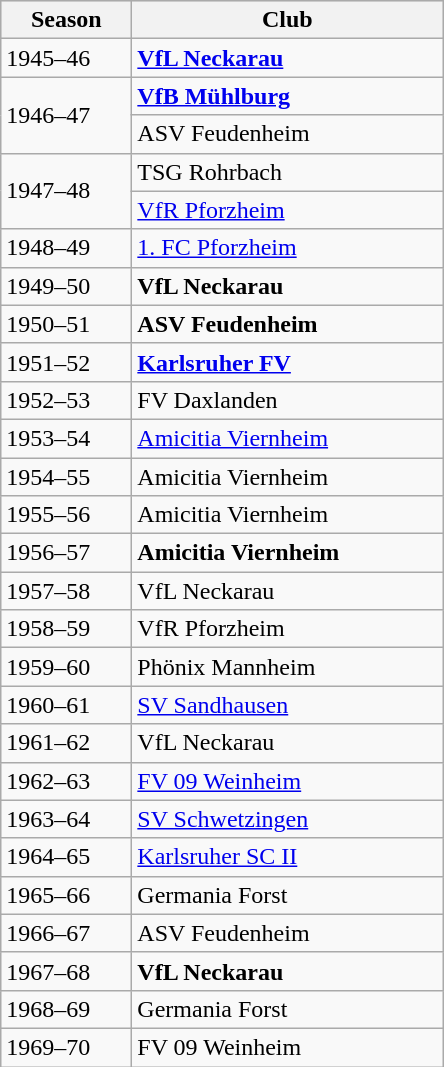<table class="wikitable">
<tr align="center" bgcolor="#dfdfdf">
<th width="80">Season</th>
<th width="200">Club</th>
</tr>
<tr>
<td>1945–46</td>
<td><strong><a href='#'>VfL Neckarau</a></strong></td>
</tr>
<tr>
<td rowspan=2>1946–47</td>
<td><strong><a href='#'>VfB Mühlburg</a></strong></td>
</tr>
<tr>
<td>ASV Feudenheim</td>
</tr>
<tr>
<td rowspan=2>1947–48</td>
<td>TSG Rohrbach</td>
</tr>
<tr>
<td><a href='#'>VfR Pforzheim</a></td>
</tr>
<tr>
<td>1948–49</td>
<td><a href='#'>1. FC Pforzheim</a></td>
</tr>
<tr>
<td>1949–50</td>
<td><strong>VfL Neckarau</strong></td>
</tr>
<tr>
<td>1950–51</td>
<td><strong>ASV Feudenheim</strong></td>
</tr>
<tr>
<td>1951–52</td>
<td><strong><a href='#'>Karlsruher FV</a></strong></td>
</tr>
<tr>
<td>1952–53</td>
<td>FV Daxlanden</td>
</tr>
<tr>
<td>1953–54</td>
<td><a href='#'>Amicitia Viernheim</a></td>
</tr>
<tr>
<td>1954–55</td>
<td>Amicitia Viernheim</td>
</tr>
<tr>
<td>1955–56</td>
<td>Amicitia Viernheim</td>
</tr>
<tr>
<td>1956–57</td>
<td><strong>Amicitia Viernheim</strong></td>
</tr>
<tr>
<td>1957–58</td>
<td>VfL Neckarau</td>
</tr>
<tr>
<td>1958–59</td>
<td>VfR Pforzheim</td>
</tr>
<tr>
<td>1959–60</td>
<td>Phönix Mannheim</td>
</tr>
<tr>
<td>1960–61</td>
<td><a href='#'>SV Sandhausen</a></td>
</tr>
<tr>
<td>1961–62</td>
<td>VfL Neckarau</td>
</tr>
<tr>
<td>1962–63</td>
<td><a href='#'>FV 09 Weinheim</a></td>
</tr>
<tr>
<td>1963–64</td>
<td><a href='#'>SV Schwetzingen</a></td>
</tr>
<tr>
<td>1964–65</td>
<td><a href='#'>Karlsruher SC II</a></td>
</tr>
<tr>
<td>1965–66</td>
<td>Germania Forst</td>
</tr>
<tr>
<td>1966–67</td>
<td>ASV Feudenheim</td>
</tr>
<tr>
<td>1967–68</td>
<td><strong>VfL Neckarau</strong></td>
</tr>
<tr>
<td>1968–69</td>
<td>Germania Forst</td>
</tr>
<tr>
<td>1969–70</td>
<td>FV 09 Weinheim</td>
</tr>
</table>
